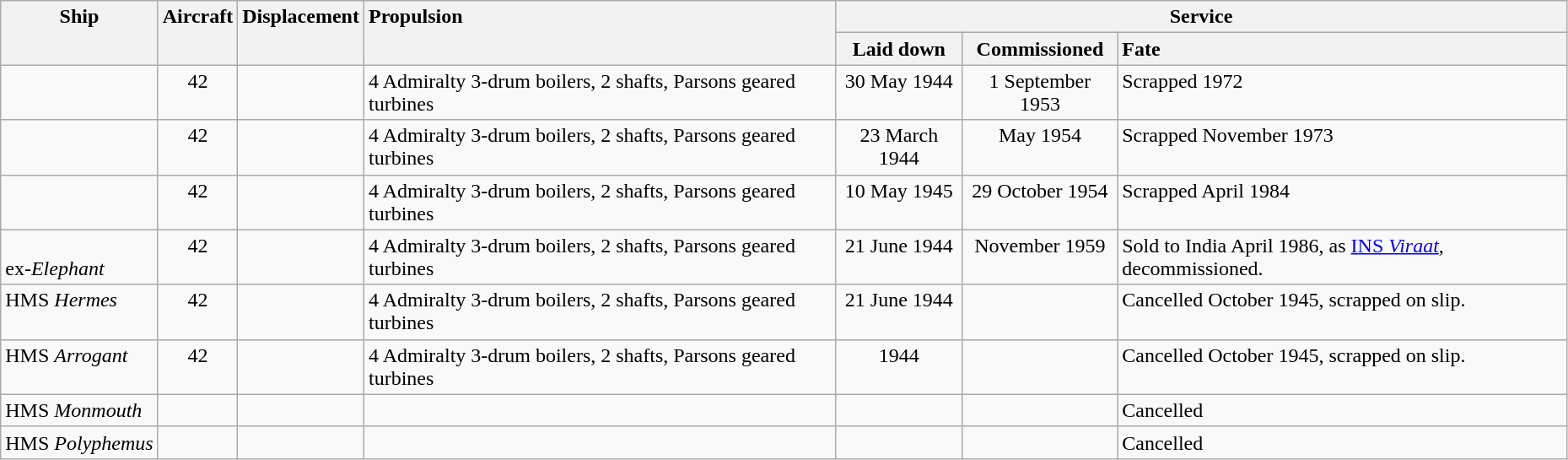<table class="wikitable" style="width:98%;">
<tr valign="top"|- valign="top">
<th style="text-align:center;" rowspan="2">Ship</th>
<th style="text-align:center;" rowspan="2">Aircraft</th>
<th style="text-align:center;" rowspan="2">Displacement</th>
<th style="text-align:left;" rowspan="2">Propulsion</th>
<th style="text-align:center;" colspan="3">Service</th>
</tr>
<tr valign="top">
<th style="text-align:center;">Laid down</th>
<th style="text-align:center;">Commissioned</th>
<th style="text-align:left;">Fate</th>
</tr>
<tr valign="top">
<td align= left></td>
<td style="text-align:center;">42</td>
<td style="text-align:center;"></td>
<td align= left>4 Admiralty 3-drum boilers, 2 shafts, Parsons geared turbines</td>
<td style="text-align:center;">30 May 1944</td>
<td style="text-align:center;">1 September 1953</td>
<td align= left>Scrapped 1972</td>
</tr>
<tr valign="top">
<td align= left></td>
<td style="text-align:center;">42</td>
<td style="text-align:center;"></td>
<td align= left>4 Admiralty 3-drum boilers, 2 shafts, Parsons geared turbines</td>
<td style="text-align:center;">23 March 1944</td>
<td style="text-align:center;">May 1954</td>
<td align= left>Scrapped November 1973</td>
</tr>
<tr valign="top">
<td align= left></td>
<td style="text-align:center;">42</td>
<td style="text-align:center;"></td>
<td align= left>4 Admiralty 3-drum boilers, 2 shafts, Parsons geared turbines</td>
<td style="text-align:center;">10 May 1945</td>
<td style="text-align:center;">29 October 1954</td>
<td align= left>Scrapped April 1984</td>
</tr>
<tr valign="top">
<td align= left><br>ex-<em>Elephant</em></td>
<td style="text-align:center;">42</td>
<td style="text-align:center;"></td>
<td align= left>4 Admiralty 3-drum boilers, 2 shafts, Parsons geared turbines</td>
<td style="text-align:center;">21 June 1944</td>
<td style="text-align:center;">November 1959</td>
<td align= left>Sold to India April 1986, as <a href='#'>INS <em>Viraat</em></a>, decommissioned.</td>
</tr>
<tr valign="top">
<td align= left>HMS <em>Hermes</em></td>
<td style="text-align:center;">42</td>
<td style="text-align:center;"></td>
<td align= left>4 Admiralty 3-drum boilers, 2 shafts, Parsons geared turbines</td>
<td style="text-align:center;">21 June 1944</td>
<td style="text-align:center;"></td>
<td align= left>Cancelled October 1945, scrapped on slip.</td>
</tr>
<tr valign="top">
<td align= left>HMS <em>Arrogant</em></td>
<td style="text-align:center;">42</td>
<td style="text-align:center;"></td>
<td align= left>4 Admiralty 3-drum boilers, 2 shafts, Parsons geared turbines</td>
<td style="text-align:center;">1944</td>
<td style="text-align:center;"></td>
<td align= left>Cancelled October 1945, scrapped on slip.</td>
</tr>
<tr valign="top">
<td align= left>HMS <em>Monmouth</em></td>
<td style="text-align:center;"></td>
<td style="text-align:center;"></td>
<td align= left></td>
<td style="text-align:center;"></td>
<td style="text-align:center;"></td>
<td align= left>Cancelled</td>
</tr>
<tr valign="top">
<td align= left>HMS <em>Polyphemus</em></td>
<td style="text-align:center;"></td>
<td style="text-align:center;"></td>
<td align= left></td>
<td style="text-align:center;"></td>
<td style="text-align:center;"></td>
<td align= left>Cancelled</td>
</tr>
</table>
